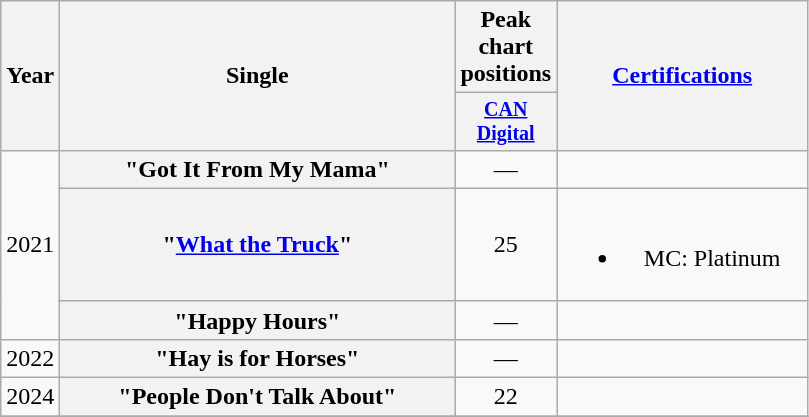<table class="wikitable plainrowheaders" style="text-align:center;">
<tr>
<th rowspan="2" style="width:1em;">Year</th>
<th rowspan="2" style="width:16em;">Single</th>
<th colspan="1">Peak chart<br>positions</th>
<th rowspan="2" style="width:10em;"><a href='#'>Certifications</a></th>
</tr>
<tr style="font-size:smaller;">
<th style="width:3.5em;"><a href='#'>CAN <br>Digital</a><br></th>
</tr>
<tr>
<td rowspan="3">2021</td>
<th scope="row">"Got It From My Mama"</th>
<td>—</td>
<td></td>
</tr>
<tr>
<th scope="row">"<a href='#'>What the Truck</a>"</th>
<td>25</td>
<td><br><ul><li>MC: Platinum</li></ul></td>
</tr>
<tr>
<th scope="row">"Happy Hours"</th>
<td>—</td>
<td></td>
</tr>
<tr>
<td>2022</td>
<th scope="row">"Hay is for Horses"</th>
<td>—</td>
<td></td>
</tr>
<tr>
<td>2024</td>
<th scope="row">"People Don't Talk About"</th>
<td>22</td>
<td></td>
</tr>
<tr>
</tr>
</table>
